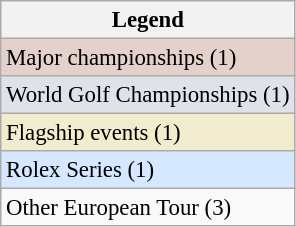<table class="wikitable" style="font-size:95%;">
<tr>
<th>Legend</th>
</tr>
<tr style="background:#e5d1cb;">
<td>Major championships (1)</td>
</tr>
<tr style="background:#dfe2e9;">
<td>World Golf Championships (1)</td>
</tr>
<tr style="background:#f2ecce;">
<td>Flagship events (1)</td>
</tr>
<tr style="background:#D6E8FF;">
<td>Rolex Series (1)</td>
</tr>
<tr>
<td>Other European Tour (3)</td>
</tr>
</table>
